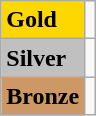<table class="wikitable">
<tr>
<td bgcolor="#ffd700"><strong>Gold</strong></td>
<td></td>
</tr>
<tr>
<td bgcolor="#c0c0c0"><strong>Silver</strong></td>
<td></td>
</tr>
<tr>
<td bgcolor="#cc9966"><strong>Bronze</strong></td>
<td></td>
</tr>
</table>
